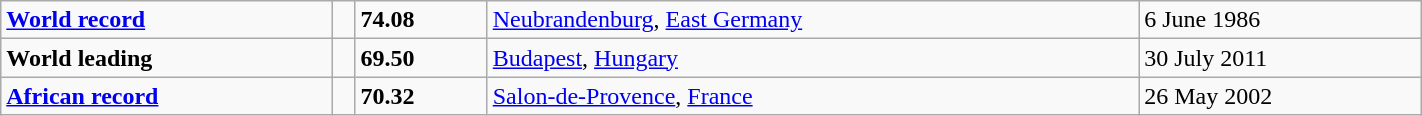<table class="wikitable" width=75%>
<tr>
<td><strong><a href='#'>World record</a></strong></td>
<td></td>
<td><strong>74.08</strong></td>
<td><a href='#'>Neubrandenburg</a>, <a href='#'>East Germany</a></td>
<td>6 June 1986</td>
</tr>
<tr>
<td><strong>World leading</strong></td>
<td></td>
<td><strong>69.50</strong></td>
<td><a href='#'>Budapest</a>, <a href='#'>Hungary</a></td>
<td>30 July 2011</td>
</tr>
<tr>
<td><strong><a href='#'>African record</a></strong></td>
<td></td>
<td><strong>70.32</strong></td>
<td><a href='#'>Salon-de-Provence</a>, <a href='#'>France</a></td>
<td>26 May 2002</td>
</tr>
</table>
